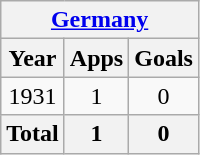<table class="wikitable" style="text-align:center">
<tr>
<th colspan=3><a href='#'>Germany</a></th>
</tr>
<tr>
<th>Year</th>
<th>Apps</th>
<th>Goals</th>
</tr>
<tr>
<td>1931</td>
<td>1</td>
<td>0</td>
</tr>
<tr>
<th>Total</th>
<th>1</th>
<th>0</th>
</tr>
</table>
